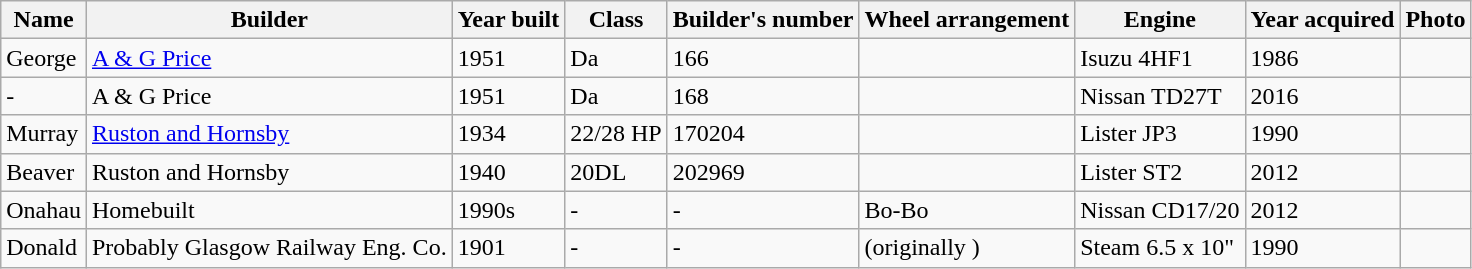<table class="wikitable">
<tr>
<th>Name</th>
<th>Builder</th>
<th>Year built</th>
<th>Class</th>
<th>Builder's number</th>
<th>Wheel arrangement</th>
<th>Engine</th>
<th>Year acquired</th>
<th>Photo</th>
</tr>
<tr>
<td>George</td>
<td><a href='#'>A & G Price</a></td>
<td>1951</td>
<td>Da</td>
<td>166</td>
<td></td>
<td>Isuzu 4HF1</td>
<td>1986</td>
<td></td>
</tr>
<tr>
<td>-</td>
<td>A & G Price</td>
<td>1951</td>
<td>Da</td>
<td>168</td>
<td></td>
<td>Nissan TD27T</td>
<td>2016</td>
<td></td>
</tr>
<tr>
<td>Murray</td>
<td><a href='#'>Ruston and Hornsby</a></td>
<td>1934</td>
<td>22/28 HP</td>
<td>170204</td>
<td></td>
<td>Lister JP3</td>
<td>1990</td>
<td></td>
</tr>
<tr>
<td>Beaver</td>
<td>Ruston and Hornsby</td>
<td>1940</td>
<td>20DL</td>
<td>202969</td>
<td></td>
<td>Lister ST2</td>
<td>2012</td>
<td></td>
</tr>
<tr>
<td>Onahau</td>
<td>Homebuilt</td>
<td>1990s</td>
<td>-</td>
<td>-</td>
<td>Bo-Bo</td>
<td>Nissan CD17/20</td>
<td>2012</td>
<td></td>
</tr>
<tr>
<td>Donald</td>
<td>Probably Glasgow Railway Eng. Co.</td>
<td>1901</td>
<td>-</td>
<td>-</td>
<td> (originally )</td>
<td>Steam 6.5 x 10"</td>
<td>1990</td>
<td></td>
</tr>
</table>
